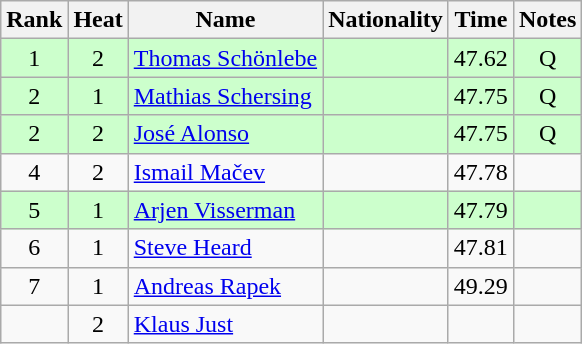<table class="wikitable sortable" style="text-align:center">
<tr>
<th>Rank</th>
<th>Heat</th>
<th>Name</th>
<th>Nationality</th>
<th>Time</th>
<th>Notes</th>
</tr>
<tr bgcolor=ccffcc>
<td>1</td>
<td>2</td>
<td align="left"><a href='#'>Thomas Schönlebe</a></td>
<td align=left></td>
<td>47.62</td>
<td>Q</td>
</tr>
<tr bgcolor=ccffcc>
<td>2</td>
<td>1</td>
<td align="left"><a href='#'>Mathias Schersing</a></td>
<td align=left></td>
<td>47.75</td>
<td>Q</td>
</tr>
<tr bgcolor=ccffcc>
<td>2</td>
<td>2</td>
<td align="left"><a href='#'>José Alonso</a></td>
<td align=left></td>
<td>47.75</td>
<td>Q</td>
</tr>
<tr>
<td>4</td>
<td>2</td>
<td align="left"><a href='#'>Ismail Mačev</a></td>
<td align=left></td>
<td>47.78</td>
<td></td>
</tr>
<tr bgcolor=ccffcc>
<td>5</td>
<td>1</td>
<td align="left"><a href='#'>Arjen Visserman</a></td>
<td align=left></td>
<td>47.79</td>
<td></td>
</tr>
<tr>
<td>6</td>
<td>1</td>
<td align="left"><a href='#'>Steve Heard</a></td>
<td align=left></td>
<td>47.81</td>
<td></td>
</tr>
<tr>
<td>7</td>
<td>1</td>
<td align="left"><a href='#'>Andreas Rapek</a></td>
<td align=left></td>
<td>49.29</td>
<td></td>
</tr>
<tr>
<td></td>
<td>2</td>
<td align="left"><a href='#'>Klaus Just</a></td>
<td align=left></td>
<td></td>
<td></td>
</tr>
</table>
